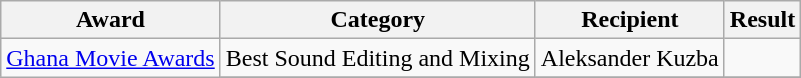<table class="wikitable sortable">
<tr>
<th>Award</th>
<th>Category</th>
<th>Recipient</th>
<th>Result</th>
</tr>
<tr>
<td rowspan="15"><a href='#'>Ghana Movie Awards</a></td>
<td>Best Sound Editing and Mixing</td>
<td>Aleksander Kuzba</td>
<td></td>
</tr>
<tr>
</tr>
</table>
